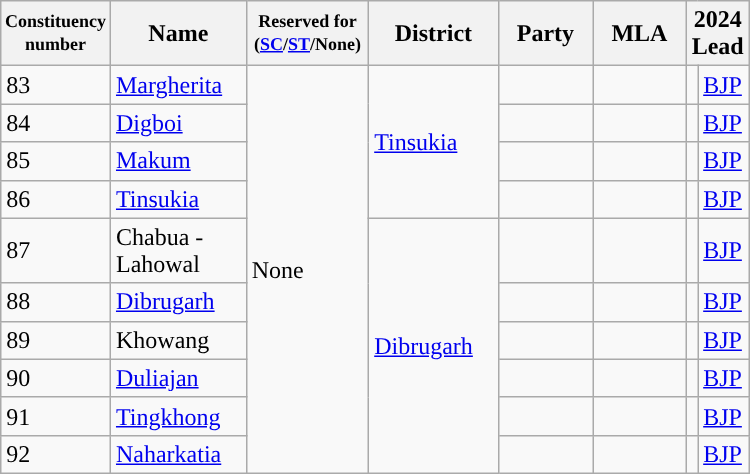<table class="wikitable" width="500px">
<tr>
<th width="50px" style="font-size:75%">Constituency number</th>
<th width="150px">Name</th>
<th width="100px" style="font-size:75%">Reserved for (<a href='#'>SC</a>/<a href='#'>ST</a>/None)</th>
<th width="150px">District</th>
<th width="150px">Party</th>
<th width="150px">MLA</th>
<th colspan="2">2024 Lead</th>
</tr>
<tr>
<td>83</td>
<td><a href='#'>Margherita</a></td>
<td rowspan=10>None</td>
<td rowspan=4><a href='#'>Tinsukia</a></td>
<td></td>
<td></td>
<td style="background-color: "></td>
<td><a href='#'>BJP</a></td>
</tr>
<tr>
<td>84</td>
<td><a href='#'>Digboi</a></td>
<td></td>
<td></td>
<td style="background-color: "></td>
<td><a href='#'>BJP</a></td>
</tr>
<tr>
<td>85</td>
<td><a href='#'>Makum</a></td>
<td></td>
<td></td>
<td style="background-color: "></td>
<td><a href='#'>BJP</a></td>
</tr>
<tr>
<td>86</td>
<td><a href='#'>Tinsukia</a></td>
<td></td>
<td></td>
<td style="background-color: "></td>
<td><a href='#'>BJP</a></td>
</tr>
<tr>
<td>87</td>
<td>Chabua - Lahowal</td>
<td rowspan=6><a href='#'>Dibrugarh</a></td>
<td></td>
<td></td>
<td style="background-color: "></td>
<td><a href='#'>BJP</a></td>
</tr>
<tr>
<td>88</td>
<td><a href='#'>Dibrugarh</a></td>
<td></td>
<td></td>
<td style="background-color: "></td>
<td><a href='#'>BJP</a></td>
</tr>
<tr>
<td>89</td>
<td>Khowang</td>
<td></td>
<td></td>
<td style="background-color: "></td>
<td><a href='#'>BJP</a></td>
</tr>
<tr>
<td>90</td>
<td><a href='#'>Duliajan</a></td>
<td></td>
<td></td>
<td style="background-color: "></td>
<td><a href='#'>BJP</a></td>
</tr>
<tr>
<td>91</td>
<td><a href='#'>Tingkhong</a></td>
<td></td>
<td></td>
<td style="background-color: "></td>
<td><a href='#'>BJP</a></td>
</tr>
<tr>
<td>92</td>
<td><a href='#'>Naharkatia</a></td>
<td></td>
<td></td>
<td style="background-color: "></td>
<td><a href='#'>BJP</a></td>
</tr>
</table>
